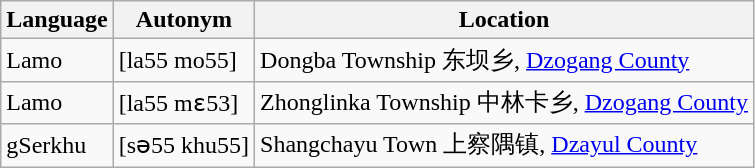<table class="wikitable sortable">
<tr>
<th>Language</th>
<th>Autonym</th>
<th>Location</th>
</tr>
<tr>
<td>Lamo</td>
<td>[la55 mo55]</td>
<td>Dongba Township 东坝乡, <a href='#'>Dzogang County</a></td>
</tr>
<tr>
<td>Lamo</td>
<td>[la55 mɛ53]</td>
<td>Zhonglinka Township 中林卡乡, <a href='#'>Dzogang County</a></td>
</tr>
<tr>
<td>gSerkhu</td>
<td>[sə55 khu55]</td>
<td>Shangchayu Town 上察隅镇, <a href='#'>Dzayul County</a></td>
</tr>
</table>
